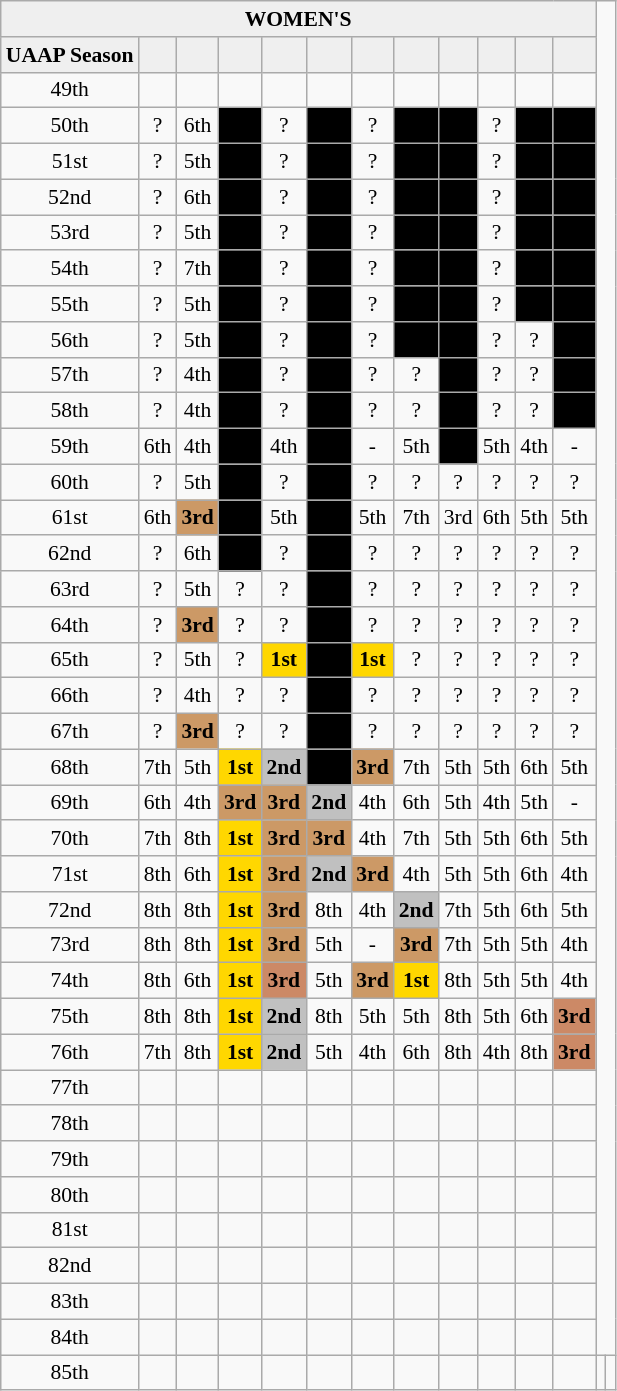<table class="wikitable" style="text-align: center; font-size:90%; text-align:center">
<tr bgcolor="#efefef">
<td colspan=12 align=center><strong>WOMEN'S</strong></td>
</tr>
<tr bgcolor="#efefef" align=center>
<td><strong>UAAP Season</strong></td>
<td><em></em></td>
<td><em></em></td>
<td></td>
<td></td>
<td></td>
<td></td>
<td></td>
<td></td>
<td></td>
<td></td>
<td><em></em></td>
</tr>
<tr>
<td>49th</td>
<td></td>
<td></td>
<td></td>
<td></td>
<td></td>
<td></td>
<td></td>
<td></td>
<td></td>
<td></td>
<td></td>
</tr>
<tr>
<td>50th</td>
<td>?</td>
<td>6th</td>
<td bgcolor=#000000> </td>
<td>?</td>
<td bgcolor=#000000> </td>
<td>?</td>
<td bgcolor=#000000> </td>
<td bgcolor=#000000> </td>
<td>?</td>
<td bgcolor=#000000> </td>
<td bgcolor=#000000> </td>
</tr>
<tr>
<td>51st</td>
<td>?</td>
<td>5th</td>
<td bgcolor=#000000> </td>
<td>?</td>
<td bgcolor=#000000> </td>
<td>?</td>
<td bgcolor=#000000> </td>
<td bgcolor=#000000> </td>
<td>?</td>
<td bgcolor=#000000> </td>
<td bgcolor=#000000> </td>
</tr>
<tr>
<td>52nd</td>
<td>?</td>
<td>6th</td>
<td bgcolor=#000000> </td>
<td>?</td>
<td bgcolor=#000000> </td>
<td>?</td>
<td bgcolor=#000000> </td>
<td bgcolor=#000000> </td>
<td>?</td>
<td bgcolor=#000000> </td>
<td bgcolor=#000000> </td>
</tr>
<tr>
<td>53rd</td>
<td>?</td>
<td>5th</td>
<td bgcolor=#000000> </td>
<td>?</td>
<td bgcolor=#000000> </td>
<td>?</td>
<td bgcolor=#000000> </td>
<td bgcolor=#000000> </td>
<td>?</td>
<td bgcolor=#000000> </td>
<td bgcolor=#000000> </td>
</tr>
<tr>
<td>54th</td>
<td>?</td>
<td>7th</td>
<td bgcolor=#000000> </td>
<td>?</td>
<td bgcolor=#000000> </td>
<td>?</td>
<td bgcolor=#000000> </td>
<td bgcolor=#000000> </td>
<td>?</td>
<td bgcolor=#000000> </td>
<td bgcolor=#000000> </td>
</tr>
<tr>
<td>55th</td>
<td>?</td>
<td>5th</td>
<td bgcolor=#000000> </td>
<td>?</td>
<td bgcolor=#000000> </td>
<td>?</td>
<td bgcolor=#000000> </td>
<td bgcolor=#000000> </td>
<td>?</td>
<td bgcolor=#000000> </td>
<td bgcolor=#000000> </td>
</tr>
<tr>
<td>56th</td>
<td>?</td>
<td>5th</td>
<td bgcolor=#000000> </td>
<td>?</td>
<td bgcolor=#000000> </td>
<td>?</td>
<td bgcolor=#000000> </td>
<td bgcolor=#000000> </td>
<td>?</td>
<td>?</td>
<td bgcolor=#000000> </td>
</tr>
<tr>
<td>57th</td>
<td>?</td>
<td>4th</td>
<td bgcolor=#000000> </td>
<td>?</td>
<td bgcolor=#000000> </td>
<td>?</td>
<td>?</td>
<td bgcolor=#000000> </td>
<td>?</td>
<td>?</td>
<td bgcolor=#000000> </td>
</tr>
<tr>
<td>58th</td>
<td>?</td>
<td>4th</td>
<td bgcolor=#000000> </td>
<td>?</td>
<td bgcolor=#000000> </td>
<td>?</td>
<td>?</td>
<td bgcolor=#000000> </td>
<td>?</td>
<td>?</td>
<td bgcolor=#000000> </td>
</tr>
<tr>
<td>59th</td>
<td>6th</td>
<td>4th</td>
<td bgcolor=#000000> </td>
<td>4th</td>
<td bgcolor=#000000> </td>
<td>-</td>
<td>5th</td>
<td bgcolor=#000000> </td>
<td>5th</td>
<td>4th</td>
<td>-</td>
</tr>
<tr>
<td>60th</td>
<td>?</td>
<td>5th</td>
<td bgcolor=#000000> </td>
<td>?</td>
<td bgcolor=#000000> </td>
<td>?</td>
<td>?</td>
<td>?</td>
<td>?</td>
<td>?</td>
<td>?</td>
</tr>
<tr>
<td>61st</td>
<td>6th</td>
<td bgcolor="CC9966"><strong>3rd</strong></td>
<td bgcolor=#000000> </td>
<td>5th</td>
<td bgcolor=#000000> </td>
<td>5th</td>
<td>7th</td>
<td>3rd</td>
<td>6th</td>
<td>5th</td>
<td>5th</td>
</tr>
<tr>
<td>62nd</td>
<td>?</td>
<td>6th</td>
<td bgcolor=#000000> </td>
<td>?</td>
<td bgcolor=#000000> </td>
<td>?</td>
<td>?</td>
<td>?</td>
<td>?</td>
<td>?</td>
<td>?</td>
</tr>
<tr>
<td>63rd</td>
<td>?</td>
<td>5th</td>
<td>?</td>
<td>?</td>
<td bgcolor=#000000> </td>
<td>?</td>
<td>?</td>
<td>?</td>
<td>?</td>
<td>?</td>
<td>?</td>
</tr>
<tr>
<td>64th</td>
<td>?</td>
<td bgcolor="CC9966"><strong>3rd</strong></td>
<td>?</td>
<td>?</td>
<td bgcolor=#000000> </td>
<td>?</td>
<td>?</td>
<td>?</td>
<td>?</td>
<td>?</td>
<td>?</td>
</tr>
<tr>
<td>65th</td>
<td>?</td>
<td>5th</td>
<td>?</td>
<td bgcolor="gold"><strong>1st</strong></td>
<td bgcolor=#000000> </td>
<td bgcolor="gold"><strong>1st</strong></td>
<td>?</td>
<td>?</td>
<td>?</td>
<td>?</td>
<td>?</td>
</tr>
<tr>
<td>66th</td>
<td>?</td>
<td>4th</td>
<td>?</td>
<td>?</td>
<td bgcolor=#000000> </td>
<td>?</td>
<td>?</td>
<td>?</td>
<td>?</td>
<td>?</td>
<td>?</td>
</tr>
<tr>
<td>67th</td>
<td>?</td>
<td bgcolor="CC9966"><strong>3rd</strong></td>
<td>?</td>
<td>?</td>
<td bgcolor=#000000> </td>
<td>?</td>
<td>?</td>
<td>?</td>
<td>?</td>
<td>?</td>
<td>?</td>
</tr>
<tr>
<td>68th</td>
<td>7th</td>
<td>5th</td>
<td bgcolor="gold"><strong>1st</strong></td>
<td bgcolor="silver"><strong>2nd</strong></td>
<td bgcolor=#000000> </td>
<td bgcolor="CC9966"><strong>3rd</strong></td>
<td>7th</td>
<td>5th</td>
<td>5th</td>
<td>6th</td>
<td>5th</td>
</tr>
<tr>
<td>69th</td>
<td>6th</td>
<td>4th</td>
<td bgcolor="CC9966"><strong>3rd</strong></td>
<td bgcolor="CC9966"><strong>3rd</strong></td>
<td bgcolor="silver"><strong>2nd</strong></td>
<td>4th</td>
<td>6th</td>
<td>5th</td>
<td>4th</td>
<td>5th</td>
<td>-</td>
</tr>
<tr>
<td>70th</td>
<td>7th</td>
<td>8th</td>
<td bgcolor="gold"><strong>1st</strong></td>
<td bgcolor="CC9966"><strong>3rd</strong></td>
<td bgcolor="CC9966"><strong>3rd</strong></td>
<td>4th</td>
<td>7th</td>
<td>5th</td>
<td>5th</td>
<td>6th</td>
<td>5th</td>
</tr>
<tr>
<td>71st</td>
<td>8th</td>
<td>6th</td>
<td bgcolor="gold"><strong>1st</strong></td>
<td bgcolor="CC9966"><strong>3rd</strong></td>
<td bgcolor="silver"><strong>2nd</strong></td>
<td bgcolor="CC9966"><strong>3rd</strong></td>
<td>4th</td>
<td>5th</td>
<td>5th</td>
<td>6th</td>
<td>4th</td>
</tr>
<tr>
<td>72nd</td>
<td>8th</td>
<td>8th</td>
<td bgcolor="gold"><strong>1st</strong></td>
<td bgcolor="CC9966"><strong>3rd</strong></td>
<td>8th</td>
<td>4th</td>
<td bgcolor="silver"><strong>2nd</strong></td>
<td>7th</td>
<td>5th</td>
<td>6th</td>
<td>5th</td>
</tr>
<tr>
<td>73rd</td>
<td>8th</td>
<td>8th</td>
<td bgcolor="gold"><strong>1st</strong></td>
<td bgcolor="CC9966"><strong>3rd</strong></td>
<td>5th</td>
<td>-</td>
<td bgcolor="CC9966"><strong>3rd</strong></td>
<td>7th</td>
<td>5th</td>
<td>5th</td>
<td>4th</td>
</tr>
<tr>
<td>74th</td>
<td>8th</td>
<td>6th</td>
<td bgcolor="gold"><strong>1st</strong></td>
<td bgcolor="CC8966"><strong>3rd</strong></td>
<td>5th</td>
<td bgcolor="CC9966"><strong>3rd</strong></td>
<td bgcolor="gold"><strong>1st</strong></td>
<td>8th</td>
<td>5th</td>
<td>5th</td>
<td>4th</td>
</tr>
<tr>
<td>75th</td>
<td>8th</td>
<td>8th</td>
<td bgcolor="gold"><strong>1st</strong></td>
<td bgcolor="silver"><strong>2nd</strong></td>
<td>8th</td>
<td>5th</td>
<td>5th</td>
<td>8th</td>
<td>5th</td>
<td>6th</td>
<td bgcolor="CC8966"><strong>3rd</strong></td>
</tr>
<tr>
<td>76th</td>
<td>7th</td>
<td>8th</td>
<td bgcolor="gold"><strong>1st</strong></td>
<td bgcolor="silver"><strong>2nd</strong></td>
<td>5th</td>
<td>4th</td>
<td>6th</td>
<td>8th</td>
<td>4th</td>
<td>8th</td>
<td bgcolor="CC8966"><strong>3rd</strong></td>
</tr>
<tr>
<td>77th</td>
<td></td>
<td></td>
<td></td>
<td></td>
<td></td>
<td></td>
<td></td>
<td></td>
<td></td>
<td></td>
<td></td>
</tr>
<tr>
<td>78th</td>
<td></td>
<td></td>
<td></td>
<td></td>
<td></td>
<td></td>
<td></td>
<td></td>
<td></td>
<td></td>
<td></td>
</tr>
<tr>
<td>79th</td>
<td></td>
<td></td>
<td></td>
<td></td>
<td></td>
<td></td>
<td></td>
<td></td>
<td></td>
<td></td>
<td></td>
</tr>
<tr>
<td>80th</td>
<td></td>
<td></td>
<td></td>
<td></td>
<td></td>
<td></td>
<td></td>
<td></td>
<td></td>
<td></td>
<td></td>
</tr>
<tr>
<td>81st</td>
<td></td>
<td></td>
<td></td>
<td></td>
<td></td>
<td></td>
<td></td>
<td></td>
<td></td>
<td></td>
<td></td>
</tr>
<tr>
<td>82nd</td>
<td></td>
<td></td>
<td></td>
<td></td>
<td></td>
<td></td>
<td></td>
<td></td>
<td></td>
<td></td>
<td></td>
</tr>
<tr>
<td>83th</td>
<td></td>
<td></td>
<td></td>
<td></td>
<td></td>
<td></td>
<td></td>
<td></td>
<td></td>
<td></td>
<td></td>
</tr>
<tr>
<td>84th</td>
<td></td>
<td></td>
<td></td>
<td></td>
<td></td>
<td></td>
<td></td>
<td></td>
<td></td>
<td></td>
<td></td>
</tr>
<tr>
<td>85th</td>
<td></td>
<td></td>
<td></td>
<td></td>
<td></td>
<td></td>
<td></td>
<td></td>
<td></td>
<td></td>
<td></td>
<td></td>
<td></td>
</tr>
</table>
